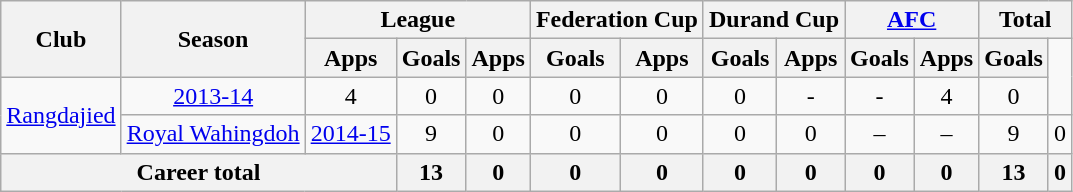<table class="wikitable" style="text-align: center;">
<tr>
<th rowspan="2">Club</th>
<th rowspan="2">Season</th>
<th colspan="3">League</th>
<th colspan="2">Federation Cup</th>
<th colspan="2">Durand Cup</th>
<th colspan="2"><a href='#'>AFC</a></th>
<th colspan="2">Total</th>
</tr>
<tr>
<th>Apps</th>
<th>Goals</th>
<th>Apps</th>
<th>Goals</th>
<th>Apps</th>
<th>Goals</th>
<th>Apps</th>
<th>Goals</th>
<th>Apps</th>
<th>Goals</th>
</tr>
<tr>
<td rowspan="2"><a href='#'>Rangdajied</a></td>
<td><a href='#'>2013-14</a></td>
<td>4</td>
<td>0</td>
<td>0</td>
<td>0</td>
<td>0</td>
<td>0</td>
<td>-</td>
<td>-</td>
<td>4</td>
<td>0</td>
</tr>
<tr>
<td><a href='#'>Royal Wahingdoh</a></td>
<td><a href='#'>2014-15</a></td>
<td>9</td>
<td>0</td>
<td>0</td>
<td>0</td>
<td>0</td>
<td>0</td>
<td>–</td>
<td>–</td>
<td>9</td>
<td>0</td>
</tr>
<tr>
<th colspan="3">Career total</th>
<th>13</th>
<th>0</th>
<th>0</th>
<th>0</th>
<th>0</th>
<th>0</th>
<th>0</th>
<th>0</th>
<th>13</th>
<th>0</th>
</tr>
</table>
